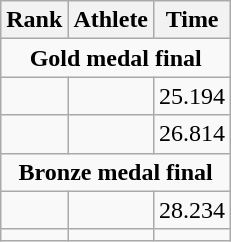<table class="wikitable sortable" style="text-align:center">
<tr>
<th>Rank</th>
<th>Athlete</th>
<th>Time</th>
</tr>
<tr>
<td colspan=7><strong>Gold medal final</strong></td>
</tr>
<tr>
<td></td>
<td align="left"></td>
<td>25.194</td>
</tr>
<tr>
<td></td>
<td align="left"></td>
<td>26.814</td>
</tr>
<tr>
<td colspan=7><strong>Bronze medal final</strong></td>
</tr>
<tr>
<td></td>
<td align="left"></td>
<td>28.234</td>
</tr>
<tr>
<td></td>
<td align="left"></td>
<td></td>
</tr>
</table>
